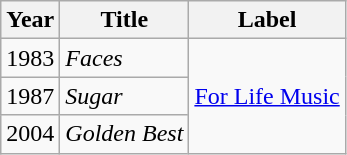<table class="wikitable">
<tr>
<th>Year</th>
<th>Title</th>
<th>Label</th>
</tr>
<tr>
<td align="center">1983</td>
<td><em>Faces</em></td>
<td rowspan="3" align="center"><a href='#'>For Life Music</a></td>
</tr>
<tr>
<td align="center">1987</td>
<td><em>Sugar</em></td>
</tr>
<tr>
<td align="center">2004</td>
<td><em>Golden Best</em></td>
</tr>
</table>
